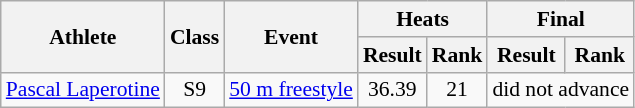<table class=wikitable style="font-size:90%">
<tr>
<th rowspan="2">Athlete</th>
<th rowspan="2">Class</th>
<th rowspan="2">Event</th>
<th colspan="2">Heats</th>
<th colspan="2">Final</th>
</tr>
<tr>
<th>Result</th>
<th>Rank</th>
<th>Result</th>
<th>Rank</th>
</tr>
<tr>
<td><a href='#'>Pascal Laperotine</a></td>
<td align="center">S9</td>
<td><a href='#'>50 m freestyle</a></td>
<td align="center">36.39</td>
<td align="center">21</td>
<td align="center" colspan="2">did not advance</td>
</tr>
</table>
